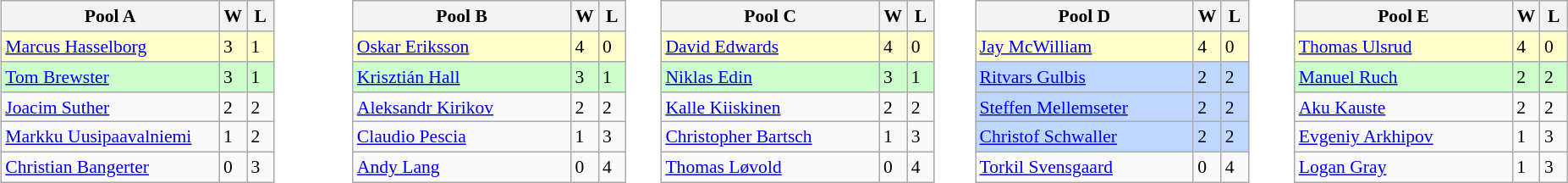<table style="font-size: 90%;">
<tr>
<td width=10% valign="top"><br><table class="wikitable">
<tr>
<th width=165>Pool A</th>
<th width=15>W</th>
<th width=15>L</th>
</tr>
<tr bgcolor=#ffffcc>
<td> <a href='#'>Marcus Hasselborg</a></td>
<td>3</td>
<td>1</td>
</tr>
<tr bgcolor=#ccffcc>
<td> <a href='#'>Tom Brewster</a></td>
<td>3</td>
<td>1</td>
</tr>
<tr>
<td> <a href='#'>Joacim Suther</a></td>
<td>2</td>
<td>2</td>
</tr>
<tr>
<td> <a href='#'>Markku Uusipaavalniemi</a></td>
<td>1</td>
<td>2</td>
</tr>
<tr>
<td> <a href='#'>Christian Bangerter</a></td>
<td>0</td>
<td>3</td>
</tr>
</table>
</td>
<td width=10% valign="top"><br><table class="wikitable">
<tr>
<th width=165>Pool B</th>
<th width=15>W</th>
<th width=15>L</th>
</tr>
<tr bgcolor=#ffffcc>
<td> <a href='#'>Oskar Eriksson</a></td>
<td>4</td>
<td>0</td>
</tr>
<tr bgcolor=#ccffcc>
<td> <a href='#'>Krisztián Hall</a></td>
<td>3</td>
<td>1</td>
</tr>
<tr>
<td> <a href='#'>Aleksandr Kirikov</a></td>
<td>2</td>
<td>2</td>
</tr>
<tr>
<td> <a href='#'>Claudio Pescia</a></td>
<td>1</td>
<td>3</td>
</tr>
<tr>
<td> <a href='#'>Andy Lang</a></td>
<td>0</td>
<td>4</td>
</tr>
</table>
</td>
<td width=10% valign="top"><br><table class="wikitable">
<tr>
<th width=165>Pool C</th>
<th width=15>W</th>
<th width=15>L</th>
</tr>
<tr bgcolor=#ffffcc>
<td> <a href='#'>David Edwards</a></td>
<td>4</td>
<td>0</td>
</tr>
<tr bgcolor=#ccffcc>
<td> <a href='#'>Niklas Edin</a></td>
<td>3</td>
<td>1</td>
</tr>
<tr>
<td> <a href='#'>Kalle Kiiskinen</a></td>
<td>2</td>
<td>2</td>
</tr>
<tr>
<td> <a href='#'>Christopher Bartsch</a></td>
<td>1</td>
<td>3</td>
</tr>
<tr>
<td> <a href='#'>Thomas Løvold</a></td>
<td>0</td>
<td>4</td>
</tr>
</table>
</td>
<td width=10% valign="top"><br><table class="wikitable">
<tr>
<th width=165>Pool D</th>
<th width=15>W</th>
<th width=15>L</th>
</tr>
<tr bgcolor=#ffffcc>
<td> <a href='#'>Jay McWilliam</a></td>
<td>4</td>
<td>0</td>
</tr>
<tr bgcolor=#BFD7FF>
<td> <a href='#'>Ritvars Gulbis</a></td>
<td>2</td>
<td>2</td>
</tr>
<tr bgcolor=#BFD7FF>
<td> <a href='#'>Steffen Mellemseter</a></td>
<td>2</td>
<td>2</td>
</tr>
<tr bgcolor=#BFD7FF>
<td> <a href='#'>Christof Schwaller</a></td>
<td>2</td>
<td>2</td>
</tr>
<tr>
<td> <a href='#'>Torkil Svensgaard</a></td>
<td>0</td>
<td>4</td>
</tr>
</table>
</td>
<td width=10% valign="top"><br><table class="wikitable">
<tr>
<th width=165>Pool E</th>
<th width=15>W</th>
<th width=15>L</th>
</tr>
<tr bgcolor=#ffffcc>
<td> <a href='#'>Thomas Ulsrud</a></td>
<td>4</td>
<td>0</td>
</tr>
<tr bgcolor=#ccffcc>
<td> <a href='#'>Manuel Ruch</a></td>
<td>2</td>
<td>2</td>
</tr>
<tr>
<td> <a href='#'>Aku Kauste</a></td>
<td>2</td>
<td>2</td>
</tr>
<tr>
<td> <a href='#'>Evgeniy Arkhipov</a></td>
<td>1</td>
<td>3</td>
</tr>
<tr>
<td> <a href='#'>Logan Gray</a></td>
<td>1</td>
<td>3</td>
</tr>
</table>
</td>
</tr>
</table>
